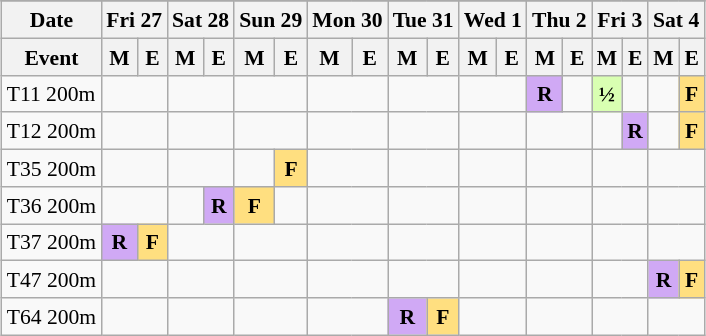<table class="wikitable" style="margin:0.5em auto; font-size:90%; line-height:1.25em;">
<tr align="center">
</tr>
<tr>
<th>Date</th>
<th colspan="2">Fri 27</th>
<th colspan="2">Sat 28</th>
<th colspan="2">Sun 29</th>
<th colspan="2">Mon 30</th>
<th colspan="2">Tue 31</th>
<th colspan="2">Wed 1</th>
<th colspan="2">Thu 2</th>
<th colspan="2">Fri 3</th>
<th colspan="2">Sat 4</th>
</tr>
<tr>
<th>Event</th>
<th>M</th>
<th>E</th>
<th>M</th>
<th>E</th>
<th>M</th>
<th>E</th>
<th>M</th>
<th>E</th>
<th>M</th>
<th>E</th>
<th>M</th>
<th>E</th>
<th>M</th>
<th>E</th>
<th>M</th>
<th>E</th>
<th>M</th>
<th>E</th>
</tr>
<tr align="center">
<td align="left">T11 200m</td>
<td colspan="2"></td>
<td colspan="2"></td>
<td colspan="2"></td>
<td colspan="2"></td>
<td colspan="2"></td>
<td colspan="2"></td>
<td bgcolor="#D0A9F5"><strong>R</strong></td>
<td></td>
<td bgcolor="#D9FFB2"><strong>½</strong></td>
<td></td>
<td></td>
<td bgcolor="#FFDF80"><strong>F</strong></td>
</tr>
<tr align="center">
<td align="left">T12 200m</td>
<td colspan="2"></td>
<td colspan="2"></td>
<td colspan="2"></td>
<td colspan="2"></td>
<td colspan="2"></td>
<td colspan="2"></td>
<td colspan="2"></td>
<td></td>
<td bgcolor="#D0A9F5"><strong>R</strong></td>
<td></td>
<td bgcolor="#FFDF80"><strong>F</strong></td>
</tr>
<tr align="center">
<td align="left">T35 200m</td>
<td colspan="2"></td>
<td colspan="2"></td>
<td></td>
<td bgcolor="#FFDF80"><strong>F</strong></td>
<td colspan="2"></td>
<td colspan="2"></td>
<td colspan="2"></td>
<td colspan="2"></td>
<td colspan="2"></td>
<td colspan="2"></td>
</tr>
<tr align="center">
<td align="left">T36 200m</td>
<td colspan="2"></td>
<td></td>
<td bgcolor="#D0A9F5"><strong>R</strong></td>
<td bgcolor="#FFDF80"><strong>F</strong></td>
<td></td>
<td colspan="2"></td>
<td colspan="2"></td>
<td colspan="2"></td>
<td colspan="2"></td>
<td colspan="2"></td>
<td colspan="2"></td>
</tr>
<tr align="center">
<td align="left">T37 200m</td>
<td bgcolor="#D0A9F5"><strong>R</strong></td>
<td bgcolor="#FFDF80"><strong>F</strong></td>
<td colspan="2"></td>
<td colspan="2"></td>
<td colspan="2"></td>
<td colspan="2"></td>
<td colspan="2"></td>
<td colspan="2"></td>
<td colspan="2"></td>
<td colspan="2"></td>
</tr>
<tr align="center">
<td align="left">T47 200m</td>
<td colspan="2"></td>
<td colspan="2"></td>
<td colspan="2"></td>
<td colspan="2"></td>
<td colspan="2"></td>
<td colspan="2"></td>
<td colspan="2"></td>
<td colspan="2"></td>
<td bgcolor="#D0A9F5"><strong>R</strong></td>
<td bgcolor="#FFDF80"><strong>F</strong></td>
</tr>
<tr align="center">
<td align="left">T64 200m</td>
<td colspan="2"></td>
<td colspan="2"></td>
<td colspan="2"></td>
<td colspan="2"></td>
<td bgcolor="#D0A9F5"><strong>R</strong></td>
<td bgcolor="#FFDF80"><strong>F</strong></td>
<td colspan="2"></td>
<td colspan="2"></td>
<td colspan="2"></td>
<td colspan="2"></td>
</tr>
</table>
